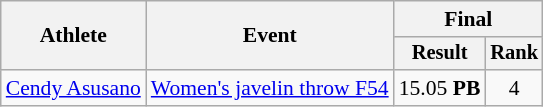<table class="wikitable" style="font-size:90%">
<tr>
<th rowspan="2">Athlete</th>
<th rowspan="2">Event</th>
<th colspan="2">Final</th>
</tr>
<tr style="font-size:95%">
<th>Result</th>
<th>Rank</th>
</tr>
<tr align=center>
<td align=left><a href='#'>Cendy Asusano</a></td>
<td align=left><a href='#'>Women's javelin throw F54</a></td>
<td>15.05 <strong>PB</strong></td>
<td>4</td>
</tr>
</table>
